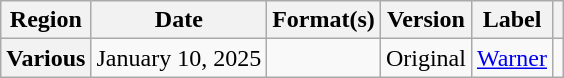<table class="wikitable plainrowheaders">
<tr>
<th scope="col">Region</th>
<th scope="col">Date</th>
<th scope="col">Format(s)</th>
<th scope="col">Version</th>
<th scope="col">Label</th>
<th scope="col"></th>
</tr>
<tr>
<th scope="row">Various</th>
<td>January 10, 2025</td>
<td></td>
<td>Original</td>
<td><a href='#'>Warner</a></td>
<td style="text-align:center"></td>
</tr>
</table>
